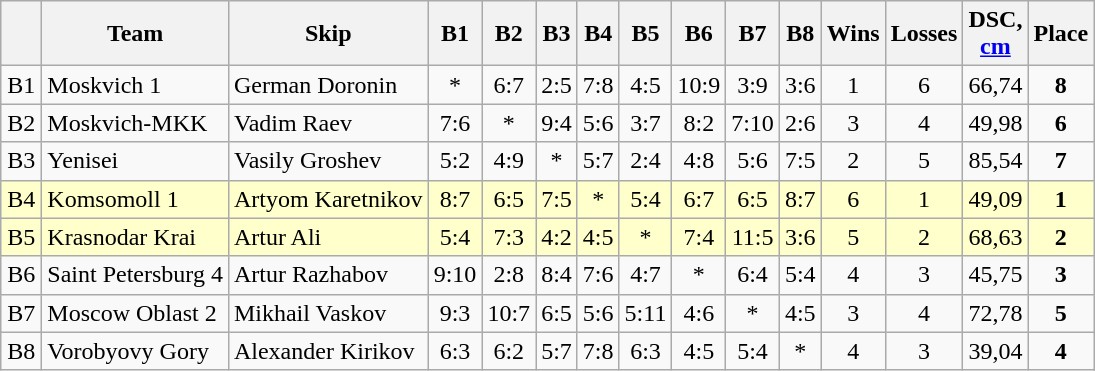<table class=wikitable style="text-align: center;">
<tr>
<th width=20></th>
<th>Team</th>
<th>Skip</th>
<th width=20>B1</th>
<th width=20>B2</th>
<th width=20>B3</th>
<th width=20>B4</th>
<th width=20>B5</th>
<th width=20>B6</th>
<th width=20>B7</th>
<th width=20>B8</th>
<th width=20>Wins</th>
<th width=20>Losses</th>
<th width=30>DSC, <a href='#'>cm</a></th>
<th width=20>Place</th>
</tr>
<tr>
<td>B1</td>
<td align="left">Moskvich 1</td>
<td align="left">German Doronin</td>
<td>*</td>
<td>6:7</td>
<td>2:5</td>
<td>7:8</td>
<td>4:5</td>
<td>10:9</td>
<td>3:9</td>
<td>3:6</td>
<td>1</td>
<td>6</td>
<td>66,74</td>
<td><strong>8</strong></td>
</tr>
<tr>
<td>B2</td>
<td align="left">Moskvich-MKK</td>
<td align="left">Vadim Raev</td>
<td>7:6</td>
<td>*</td>
<td>9:4</td>
<td>5:6</td>
<td>3:7</td>
<td>8:2</td>
<td>7:10</td>
<td>2:6</td>
<td>3</td>
<td>4</td>
<td>49,98</td>
<td><strong>6</strong></td>
</tr>
<tr>
<td>B3</td>
<td align="left">Yenisei</td>
<td align="left">Vasily Groshev</td>
<td>5:2</td>
<td>4:9</td>
<td>*</td>
<td>5:7</td>
<td>2:4</td>
<td>4:8</td>
<td>5:6</td>
<td>7:5</td>
<td>2</td>
<td>5</td>
<td>85,54</td>
<td><strong>7</strong></td>
</tr>
<tr bgcolor=#ffc>
<td>B4</td>
<td align="left">Komsomoll 1</td>
<td align="left">Artyom Karetnikov</td>
<td>8:7</td>
<td>6:5</td>
<td>7:5</td>
<td>*</td>
<td>5:4</td>
<td>6:7</td>
<td>6:5</td>
<td>8:7</td>
<td>6</td>
<td>1</td>
<td>49,09</td>
<td><strong>1</strong></td>
</tr>
<tr bgcolor=#ffc>
<td>B5</td>
<td align="left">Krasnodar Krai</td>
<td align="left">Artur Ali</td>
<td>5:4</td>
<td>7:3</td>
<td>4:2</td>
<td>4:5</td>
<td>*</td>
<td>7:4</td>
<td>11:5</td>
<td>3:6</td>
<td>5</td>
<td>2</td>
<td>68,63</td>
<td><strong>2</strong></td>
</tr>
<tr>
<td>B6</td>
<td align="left">Saint Petersburg 4</td>
<td align="left">Artur Razhabov</td>
<td>9:10</td>
<td>2:8</td>
<td>8:4</td>
<td>7:6</td>
<td>4:7</td>
<td>*</td>
<td>6:4</td>
<td>5:4</td>
<td>4</td>
<td>3</td>
<td>45,75</td>
<td><strong>3</strong></td>
</tr>
<tr>
<td>B7</td>
<td align="left">Moscow Oblast 2</td>
<td align="left">Mikhail Vaskov</td>
<td>9:3</td>
<td>10:7</td>
<td>6:5</td>
<td>5:6</td>
<td>5:11</td>
<td>4:6</td>
<td>*</td>
<td>4:5</td>
<td>3</td>
<td>4</td>
<td>72,78</td>
<td><strong>5</strong></td>
</tr>
<tr>
<td>B8</td>
<td align="left">Vorobyovy Gory</td>
<td align="left">Alexander Kirikov</td>
<td>6:3</td>
<td>6:2</td>
<td>5:7</td>
<td>7:8</td>
<td>6:3</td>
<td>4:5</td>
<td>5:4</td>
<td>*</td>
<td>4</td>
<td>3</td>
<td>39,04</td>
<td><strong>4</strong></td>
</tr>
</table>
